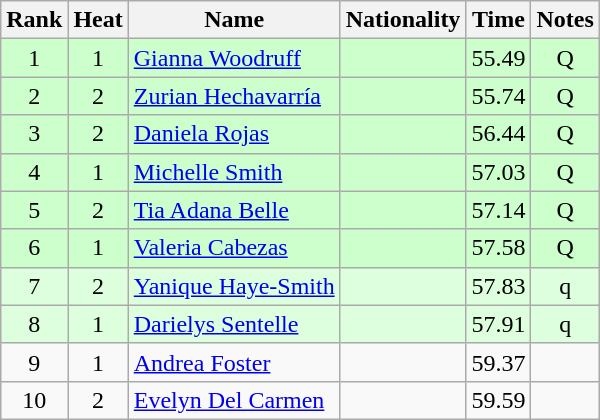<table class="wikitable sortable" style="text-align:center">
<tr>
<th>Rank</th>
<th>Heat</th>
<th>Name</th>
<th>Nationality</th>
<th>Time</th>
<th>Notes</th>
</tr>
<tr bgcolor=ccffcc>
<td>1</td>
<td>1</td>
<td align=left><a href='#'>Gianna Woodruff</a></td>
<td align=left></td>
<td>55.49</td>
<td>Q</td>
</tr>
<tr bgcolor=ccffcc>
<td>2</td>
<td>2</td>
<td align=left><a href='#'>Zurian Hechavarría</a></td>
<td align=left></td>
<td>55.74</td>
<td>Q</td>
</tr>
<tr bgcolor=ccffcc>
<td>3</td>
<td>2</td>
<td align=left><a href='#'>Daniela Rojas</a></td>
<td align=left></td>
<td>56.44</td>
<td>Q</td>
</tr>
<tr bgcolor=ccffcc>
<td>4</td>
<td>1</td>
<td align=left><a href='#'>Michelle Smith</a></td>
<td align=left></td>
<td>57.03</td>
<td>Q</td>
</tr>
<tr bgcolor=ccffcc>
<td>5</td>
<td>2</td>
<td align=left><a href='#'>Tia Adana Belle</a></td>
<td align=left></td>
<td>57.14</td>
<td>Q</td>
</tr>
<tr bgcolor=ccffcc>
<td>6</td>
<td>1</td>
<td align=left><a href='#'>Valeria Cabezas</a></td>
<td align=left></td>
<td>57.58</td>
<td>Q</td>
</tr>
<tr bgcolor=ddffdd>
<td>7</td>
<td>2</td>
<td align=left><a href='#'>Yanique Haye-Smith</a></td>
<td align=left></td>
<td>57.83</td>
<td>q</td>
</tr>
<tr bgcolor=ddffdd>
<td>8</td>
<td>1</td>
<td align=left><a href='#'>Darielys Sentelle</a></td>
<td align=left></td>
<td>57.91</td>
<td>q</td>
</tr>
<tr>
<td>9</td>
<td>1</td>
<td align=left><a href='#'>Andrea Foster</a></td>
<td align=left></td>
<td>59.37</td>
<td></td>
</tr>
<tr>
<td>10</td>
<td>2</td>
<td align=left><a href='#'>Evelyn Del Carmen</a></td>
<td align=left></td>
<td>59.59</td>
<td></td>
</tr>
</table>
